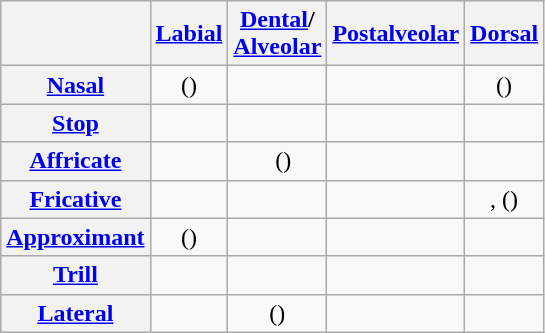<table class="wikitable" style="text-align: center;">
<tr>
<th rowspan=1></th>
<th colspan=1><a href='#'>Labial</a></th>
<th colspan=1><a href='#'>Dental</a>/<br><a href='#'>Alveolar</a></th>
<th colspan=1><a href='#'>Postalveolar</a></th>
<th colspan=1><a href='#'>Dorsal</a></th>
</tr>
<tr>
<th><a href='#'>Nasal</a></th>
<td> ()</td>
<td></td>
<td></td>
<td>()</td>
</tr>
<tr>
<th><a href='#'>Stop</a></th>
<td>  </td>
<td>    </td>
<td></td>
<td>  </td>
</tr>
<tr>
<th><a href='#'>Affricate</a></th>
<td></td>
<td>  ()</td>
<td colspan = 1>  </td>
<td></td>
</tr>
<tr>
<th rowspan=1><a href='#'>Fricative</a></th>
<td>  </td>
<td>  </td>
<td colspan = 1>  </td>
<td>, ()</td>
</tr>
<tr>
<th rowspan=1><a href='#'>Approximant</a></th>
<td>()</td>
<td></td>
<td></td>
<td></td>
</tr>
<tr>
<th rowspan=1><a href='#'>Trill</a></th>
<td></td>
<td></td>
<td></td>
<td></td>
</tr>
<tr>
<th rowspan=1><a href='#'>Lateral</a></th>
<td></td>
<td> ()</td>
<td></td>
<td></td>
</tr>
</table>
